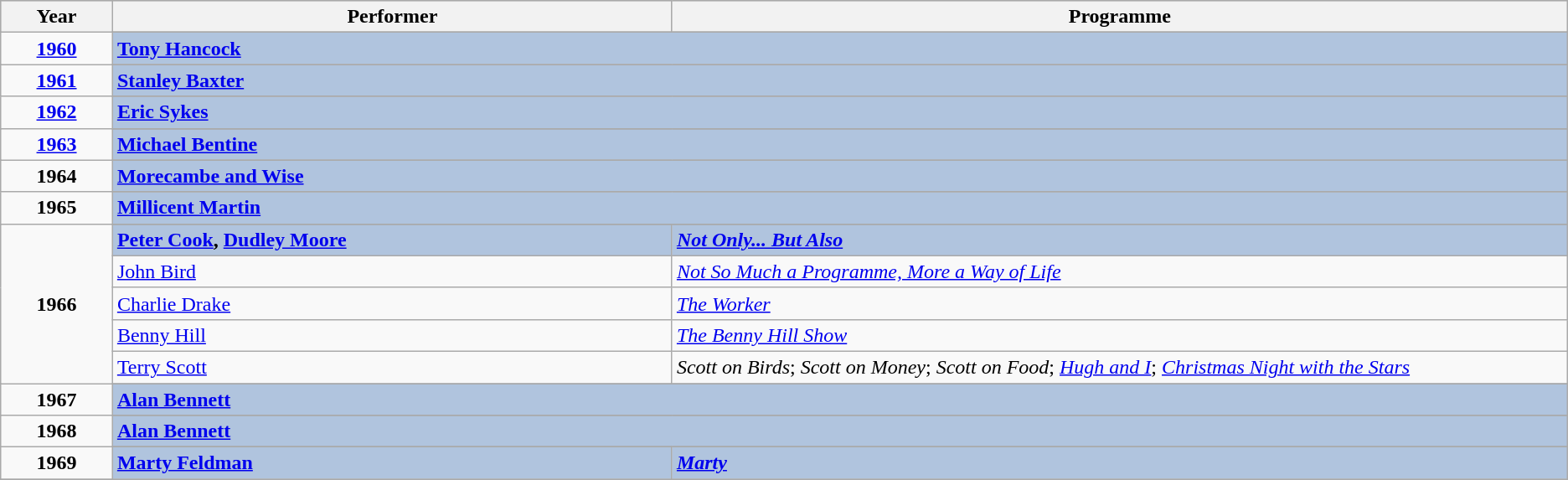<table class="wikitable">
<tr style="background:#bebebe;">
<th style="width:5%;">Year</th>
<th style="width:25%;">Performer</th>
<th style="width:40%;">Programme</th>
</tr>
<tr>
<td rowspan="2" style="text-align:center"><strong><a href='#'>1960</a></strong></td>
</tr>
<tr style="background:#B0C4DE;">
<td colspan="2"><strong><a href='#'>Tony Hancock</a></strong></td>
</tr>
<tr>
<td rowspan="2" style="text-align:center"><strong><a href='#'>1961</a></strong></td>
</tr>
<tr style="background:#B0C4DE;">
<td colspan="2"><strong><a href='#'>Stanley Baxter</a></strong></td>
</tr>
<tr>
<td rowspan="2" style="text-align:center"><strong><a href='#'>1962</a></strong></td>
</tr>
<tr style="background:#B0C4DE;">
<td colspan="2"><strong><a href='#'>Eric Sykes</a></strong></td>
</tr>
<tr>
<td rowspan="2" style="text-align:center"><strong><a href='#'>1963</a></strong></td>
</tr>
<tr style="background:#B0C4DE;">
<td colspan="2"><strong><a href='#'>Michael Bentine</a></strong></td>
</tr>
<tr>
<td rowspan="2" style="text-align:center"><strong>1964</strong></td>
</tr>
<tr style="background:#B0C4DE;">
<td colspan="2"><strong><a href='#'>Morecambe and Wise</a></strong></td>
</tr>
<tr>
<td rowspan="2" style="text-align:center"><strong>1965</strong></td>
</tr>
<tr style="background:#B0C4DE;">
<td colspan="2"><strong><a href='#'>Millicent Martin</a></strong></td>
</tr>
<tr>
<td rowspan="6" style="text-align:center"><strong>1966</strong></td>
</tr>
<tr style="background:#B0C4DE;">
<td><strong><a href='#'>Peter Cook</a>, <a href='#'>Dudley Moore</a></strong></td>
<td><strong><em><a href='#'>Not Only... But Also</a></em></strong></td>
</tr>
<tr>
<td><a href='#'>John Bird</a></td>
<td><em><a href='#'>Not So Much a Programme, More a Way of Life</a></em></td>
</tr>
<tr>
<td><a href='#'>Charlie Drake</a></td>
<td><em><a href='#'>The Worker</a></em></td>
</tr>
<tr>
<td><a href='#'>Benny Hill</a></td>
<td><em><a href='#'>The Benny Hill Show</a></em></td>
</tr>
<tr>
<td><a href='#'>Terry Scott</a></td>
<td><em>Scott on Birds</em>; <em>Scott on Money</em>; <em>Scott on Food</em>; <em><a href='#'>Hugh and I</a></em>; <em><a href='#'>Christmas Night with the Stars</a></em></td>
</tr>
<tr>
<td rowspan="2" style="text-align:center"><strong>1967</strong></td>
</tr>
<tr style="background:#B0C4DE;">
<td colspan="2"><strong><a href='#'>Alan Bennett</a></strong></td>
</tr>
<tr>
<td rowspan="2" style="text-align:center"><strong>1968</strong></td>
</tr>
<tr style="background:#B0C4DE;">
<td colspan="2"><strong><a href='#'>Alan Bennett</a></strong></td>
</tr>
<tr>
<td rowspan="2" style="text-align:center"><strong>1969</strong></td>
</tr>
<tr style="background:#B0C4DE;">
<td><strong><a href='#'>Marty Feldman</a></strong></td>
<td><strong><em><a href='#'>Marty</a></em></strong></td>
</tr>
<tr>
</tr>
</table>
